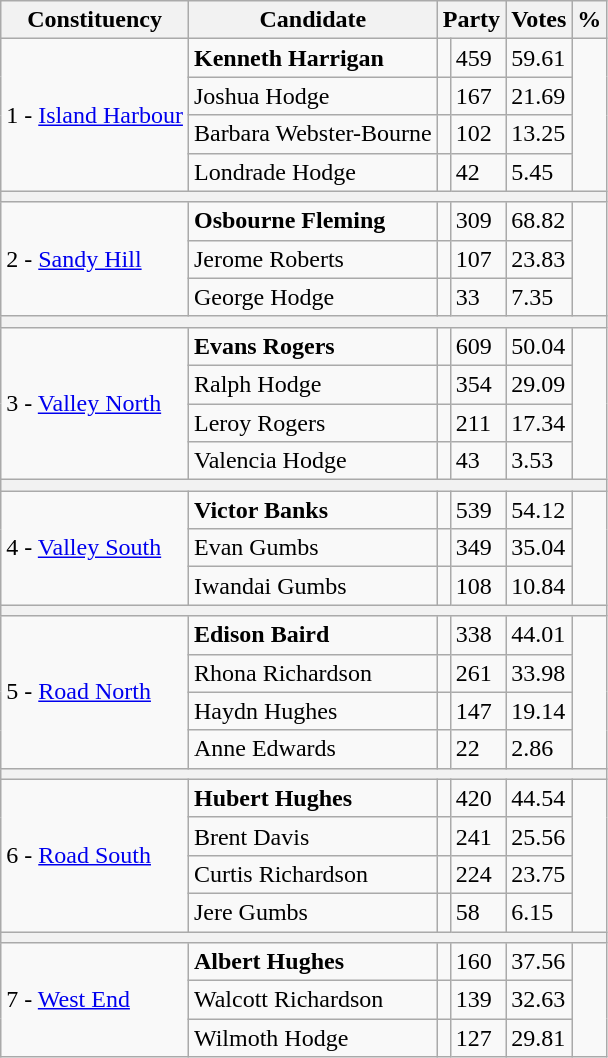<table class="wikitable">
<tr>
<th>Constituency</th>
<th>Candidate</th>
<th colspan=2>Party</th>
<th>Votes</th>
<th>%</th>
</tr>
<tr>
<td rowspan=4>1 - <a href='#'>Island Harbour</a></td>
<td><strong>Kenneth Harrigan</strong></td>
<td></td>
<td>459</td>
<td>59.61</td>
</tr>
<tr>
<td>Joshua Hodge</td>
<td></td>
<td>167</td>
<td>21.69</td>
</tr>
<tr>
<td>Barbara Webster-Bourne</td>
<td></td>
<td>102</td>
<td>13.25</td>
</tr>
<tr>
<td>Londrade Hodge</td>
<td></td>
<td>42</td>
<td>5.45</td>
</tr>
<tr>
<th colspan=6></th>
</tr>
<tr>
<td rowspan=3>2 - <a href='#'>Sandy Hill</a></td>
<td><strong>Osbourne Fleming</strong></td>
<td></td>
<td>309</td>
<td>68.82</td>
</tr>
<tr>
<td>Jerome Roberts</td>
<td></td>
<td>107</td>
<td>23.83</td>
</tr>
<tr>
<td>George Hodge</td>
<td></td>
<td>33</td>
<td>7.35</td>
</tr>
<tr>
<th colspan=6></th>
</tr>
<tr>
<td rowspan=4>3 - <a href='#'>Valley North</a></td>
<td><strong>Evans Rogers</strong></td>
<td></td>
<td>609</td>
<td>50.04</td>
</tr>
<tr>
<td>Ralph Hodge</td>
<td></td>
<td>354</td>
<td>29.09</td>
</tr>
<tr>
<td>Leroy Rogers</td>
<td></td>
<td>211</td>
<td>17.34</td>
</tr>
<tr>
<td>Valencia Hodge</td>
<td></td>
<td>43</td>
<td>3.53</td>
</tr>
<tr>
<th colspan=6></th>
</tr>
<tr>
<td rowspan=3>4 - <a href='#'>Valley South</a></td>
<td><strong>Victor Banks</strong></td>
<td></td>
<td>539</td>
<td>54.12</td>
</tr>
<tr>
<td>Evan Gumbs</td>
<td></td>
<td>349</td>
<td>35.04</td>
</tr>
<tr>
<td>Iwandai Gumbs</td>
<td></td>
<td>108</td>
<td>10.84</td>
</tr>
<tr>
<th colspan=6></th>
</tr>
<tr>
<td rowspan=4>5 - <a href='#'>Road North</a></td>
<td><strong>Edison Baird</strong></td>
<td></td>
<td>338</td>
<td>44.01</td>
</tr>
<tr>
<td>Rhona Richardson</td>
<td></td>
<td>261</td>
<td>33.98</td>
</tr>
<tr>
<td>Haydn Hughes</td>
<td></td>
<td>147</td>
<td>19.14</td>
</tr>
<tr>
<td>Anne Edwards</td>
<td></td>
<td>22</td>
<td>2.86</td>
</tr>
<tr>
<th colspan=6></th>
</tr>
<tr>
<td rowspan=4>6 - <a href='#'>Road South</a></td>
<td><strong>Hubert Hughes</strong></td>
<td></td>
<td>420</td>
<td>44.54</td>
</tr>
<tr>
<td>Brent Davis</td>
<td></td>
<td>241</td>
<td>25.56</td>
</tr>
<tr>
<td>Curtis Richardson</td>
<td></td>
<td>224</td>
<td>23.75</td>
</tr>
<tr>
<td>Jere Gumbs</td>
<td></td>
<td>58</td>
<td>6.15</td>
</tr>
<tr>
<th colspan=6></th>
</tr>
<tr>
<td rowspan=3>7 - <a href='#'>West End</a></td>
<td><strong>Albert Hughes</strong></td>
<td></td>
<td>160</td>
<td>37.56</td>
</tr>
<tr>
<td>Walcott Richardson</td>
<td></td>
<td>139</td>
<td>32.63</td>
</tr>
<tr>
<td>Wilmoth Hodge</td>
<td></td>
<td>127</td>
<td>29.81</td>
</tr>
</table>
